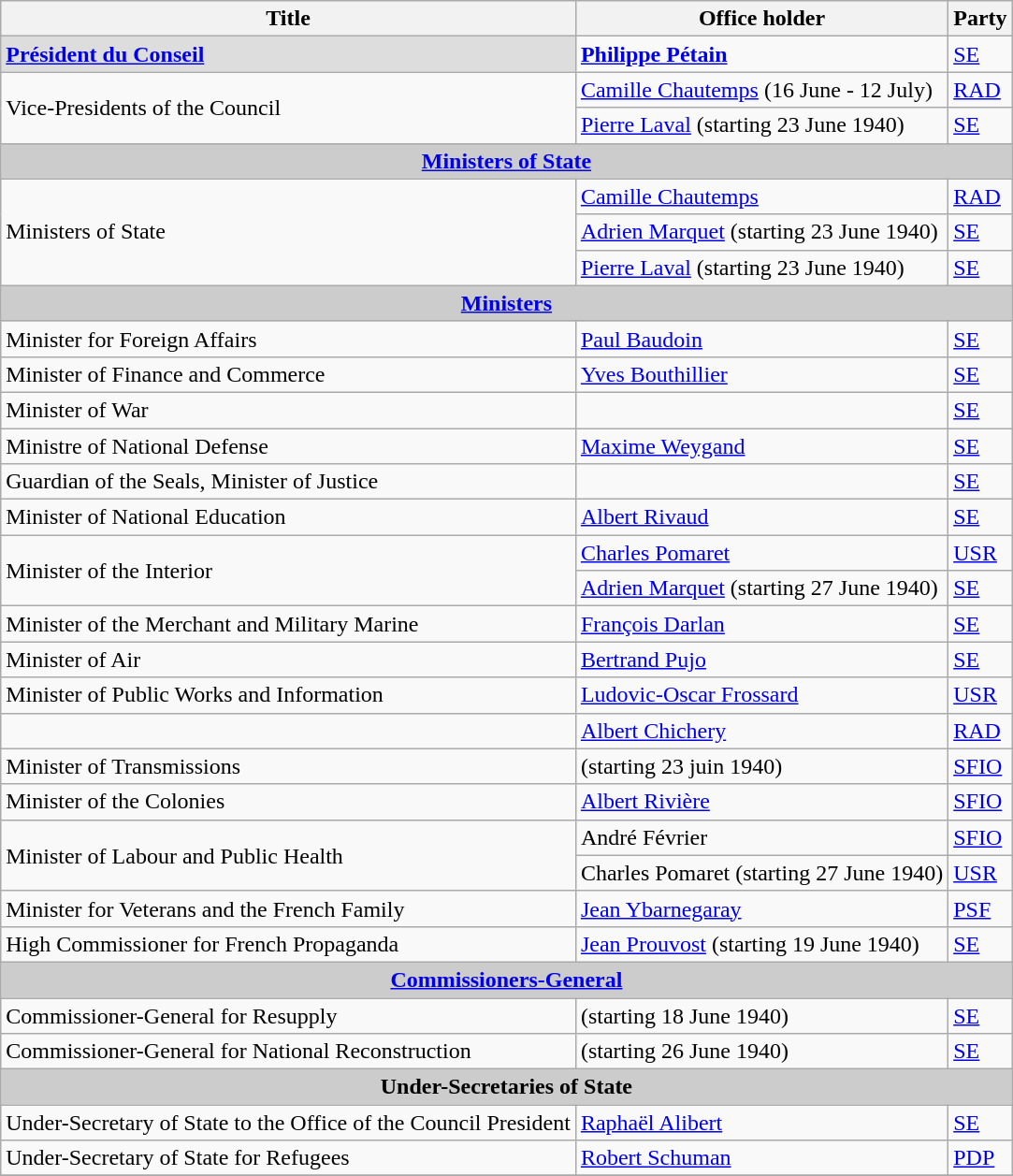<table class="wikitable">
<tr>
<th>Title</th>
<th>Office holder</th>
<th>Party</th>
</tr>
<tr>
<td bgcolor=#DDDDDD><strong><a href='#'>Président du Conseil</a></strong></td>
<td><strong><a href='#'>Philippe Pétain</a></strong></td>
<td><a href='#'>SE</a></td>
</tr>
<tr>
<td rowspan=2>Vice-Presidents of the Council</td>
<td><a href='#'>Camille Chautemps</a> (16 June - 12 July)</td>
<td><a href='#'>RAD</a></td>
</tr>
<tr>
<td><a href='#'>Pierre Laval</a> (starting 23 June 1940)</td>
<td><a href='#'>SE</a></td>
</tr>
<tr>
<td colspan=3 bgcolor=#CCCCCC align=center><strong><a href='#'>Ministers of State</a></strong></td>
</tr>
<tr>
<td rowspan=3>Ministers of State</td>
<td><a href='#'>Camille Chautemps</a></td>
<td><a href='#'>RAD</a></td>
</tr>
<tr>
<td><a href='#'>Adrien Marquet</a> (starting 23 June 1940)</td>
<td><a href='#'>SE</a></td>
</tr>
<tr>
<td><a href='#'>Pierre Laval</a> (starting 23 June 1940)</td>
<td><a href='#'>SE</a></td>
</tr>
<tr>
<td colspan=3 bgcolor=#CCCCCC align=center><strong><a href='#'>Ministers</a></strong></td>
</tr>
<tr>
<td>Minister for Foreign Affairs</td>
<td><a href='#'>Paul Baudoin</a></td>
<td><a href='#'>SE</a></td>
</tr>
<tr>
<td>Minister of Finance and Commerce</td>
<td><a href='#'>Yves Bouthillier</a></td>
<td><a href='#'>SE</a></td>
</tr>
<tr>
<td>Minister of War</td>
<td></td>
<td><a href='#'>SE</a></td>
</tr>
<tr>
<td>Ministre of National Defense</td>
<td><a href='#'>Maxime Weygand</a></td>
<td><a href='#'>SE</a></td>
</tr>
<tr>
<td>Guardian of the Seals, Minister of Justice</td>
<td></td>
<td><a href='#'>SE</a></td>
</tr>
<tr>
<td>Minister of National Education</td>
<td><a href='#'>Albert Rivaud</a></td>
<td><a href='#'>SE</a></td>
</tr>
<tr>
<td rowspan=2>Minister of the Interior</td>
<td><a href='#'>Charles Pomaret</a></td>
<td><a href='#'>USR</a></td>
</tr>
<tr>
<td><a href='#'>Adrien Marquet</a> (starting 27 June 1940)</td>
<td><a href='#'>SE</a></td>
</tr>
<tr>
<td>Minister of the Merchant and Military Marine</td>
<td><a href='#'>François Darlan</a></td>
<td><a href='#'>SE</a></td>
</tr>
<tr>
<td>Minister of Air</td>
<td><a href='#'>Bertrand Pujo</a></td>
<td><a href='#'>SE</a></td>
</tr>
<tr>
<td>Minister of Public Works and Information</td>
<td><a href='#'>Ludovic-Oscar Frossard</a></td>
<td><a href='#'>USR</a></td>
</tr>
<tr>
<td Minister of Agriculture and Resupply></td>
<td><a href='#'>Albert Chichery</a></td>
<td><a href='#'>RAD</a></td>
</tr>
<tr>
<td>Minister of Transmissions </td>
<td> (starting 23 juin 1940)</td>
<td><a href='#'>SFIO</a></td>
</tr>
<tr>
<td>Minister of the Colonies</td>
<td><a href='#'>Albert Rivière</a></td>
<td><a href='#'>SFIO</a></td>
</tr>
<tr>
<td rowspan=2>Minister of Labour and Public Health</td>
<td>André Février</td>
<td><a href='#'>SFIO</a></td>
</tr>
<tr>
<td>Charles Pomaret (starting 27 June 1940)</td>
<td><a href='#'>USR</a></td>
</tr>
<tr>
<td>Minister for Veterans and the French Family</td>
<td><a href='#'>Jean Ybarnegaray</a></td>
<td><a href='#'>PSF</a></td>
</tr>
<tr>
<td>High Commissioner for French Propaganda</td>
<td><a href='#'>Jean Prouvost</a> (starting 19 June 1940)</td>
<td><a href='#'>SE</a></td>
</tr>
<tr>
<td colspan=3 bgcolor=#CCCCCC align=center><strong><a href='#'>Commissioners-General</a></strong></td>
</tr>
<tr>
<td>Commissioner-General for Resupply</td>
<td> (starting 18 June 1940)</td>
<td><a href='#'>SE</a></td>
</tr>
<tr>
<td>Commissioner-General for National Reconstruction</td>
<td> (starting 26 June 1940)</td>
<td><a href='#'>SE</a></td>
</tr>
<tr>
<td colspan=3 bgcolor=#CCCCCC align=center><strong>Under-Secretaries of State</strong></td>
</tr>
<tr>
<td>Under-Secretary of State to the Office of the Council President</td>
<td><a href='#'>Raphaël Alibert</a></td>
<td><a href='#'>SE</a></td>
</tr>
<tr>
<td>Under-Secretary of State for Refugees</td>
<td><a href='#'>Robert Schuman</a></td>
<td><a href='#'>PDP</a></td>
</tr>
<tr>
</tr>
</table>
